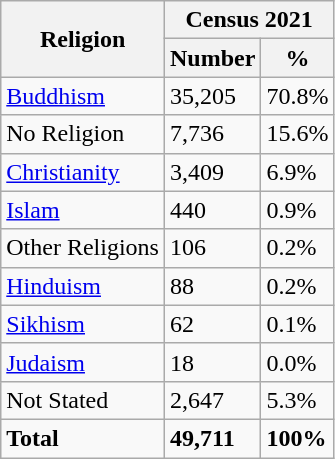<table class="wikitable">
<tr>
<th rowspan="2">Religion</th>
<th colspan="2">Census 2021</th>
</tr>
<tr>
<th>Number</th>
<th>%</th>
</tr>
<tr>
<td> <a href='#'>Buddhism</a></td>
<td>35,205</td>
<td>70.8%</td>
</tr>
<tr>
<td>No Religion</td>
<td>7,736</td>
<td>15.6%</td>
</tr>
<tr>
<td> <a href='#'>Christianity</a></td>
<td>3,409</td>
<td>6.9%</td>
</tr>
<tr>
<td> <a href='#'>Islam</a></td>
<td>440</td>
<td>0.9%</td>
</tr>
<tr>
<td>Other Religions</td>
<td>106</td>
<td>0.2%</td>
</tr>
<tr>
<td> <a href='#'>Hinduism</a></td>
<td>88</td>
<td>0.2%</td>
</tr>
<tr>
<td> <a href='#'>Sikhism</a></td>
<td>62</td>
<td>0.1%</td>
</tr>
<tr>
<td> <a href='#'>Judaism</a></td>
<td>18</td>
<td>0.0%</td>
</tr>
<tr>
<td>Not Stated</td>
<td>2,647</td>
<td>5.3%</td>
</tr>
<tr>
<td><strong>Total</strong></td>
<td><strong>49,711</strong></td>
<td><strong>100%</strong></td>
</tr>
</table>
